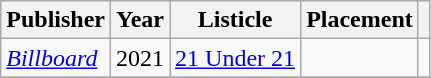<table class="wikitable plainrowheaders sortable" style="margin-right: 0;">
<tr>
<th scope="col">Publisher</th>
<th scope="col">Year</th>
<th scope="col">Listicle</th>
<th scope="col">Placement</th>
<th scope="col" class="unsortable"></th>
</tr>
<tr>
<td><em><a href='#'>Billboard</a></em></td>
<td>2021</td>
<td><a href='#'>21 Under 21</a></td>
<td></td>
<td style="text-align:center;"></td>
</tr>
<tr>
</tr>
</table>
